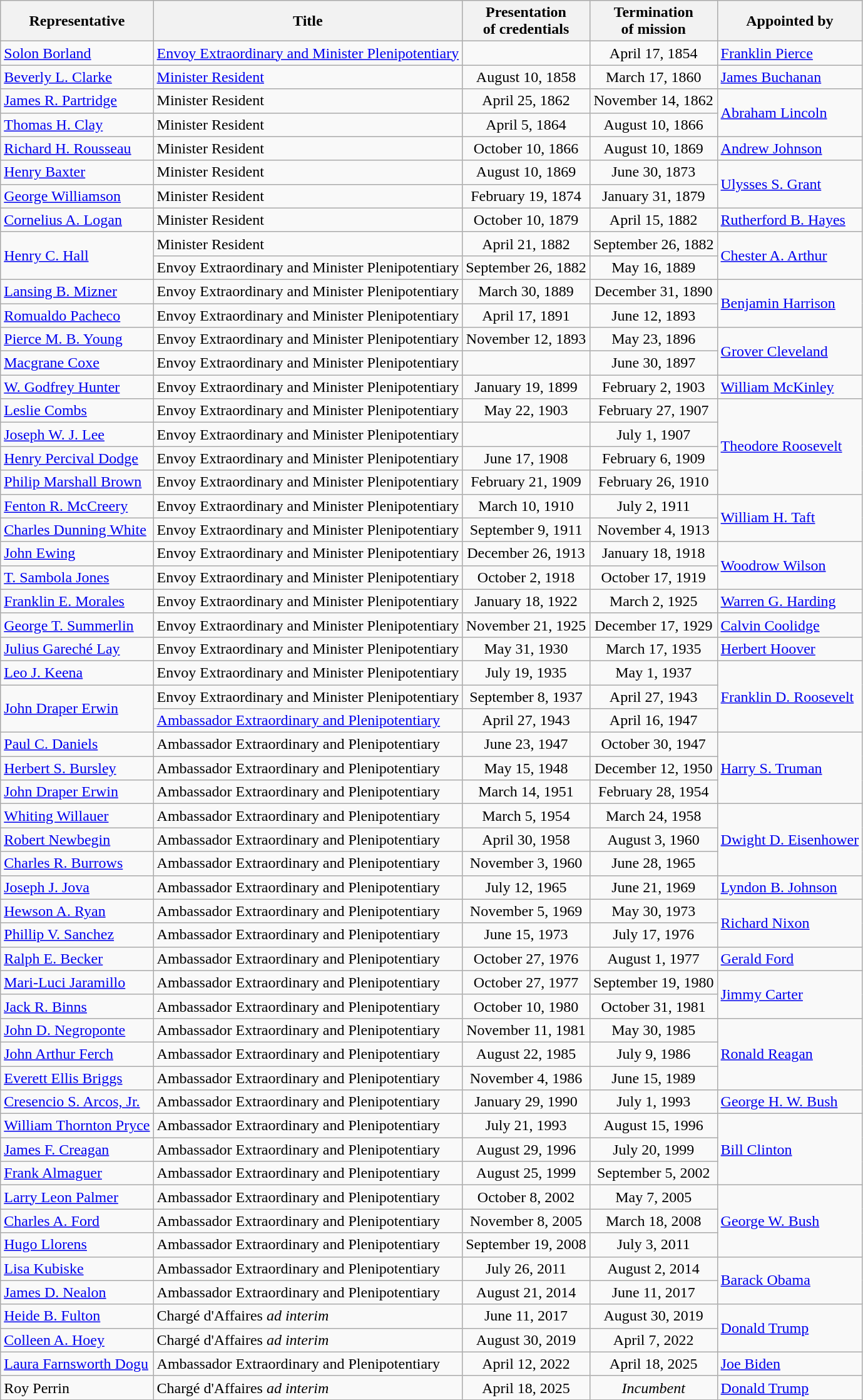<table class=wikitable>
<tr>
<th>Representative</th>
<th>Title</th>
<th>Presentation<br>of credentials</th>
<th>Termination<br>of mission</th>
<th>Appointed by</th>
</tr>
<tr>
<td><a href='#'>Solon Borland</a></td>
<td><a href='#'>Envoy Extraordinary and Minister Plenipotentiary</a></td>
<td align=center></td>
<td align=center>April 17, 1854</td>
<td><a href='#'>Franklin Pierce</a></td>
</tr>
<tr>
<td><a href='#'>Beverly L. Clarke</a></td>
<td><a href='#'>Minister Resident</a></td>
<td align=center>August 10, 1858</td>
<td align=center>March 17, 1860</td>
<td><a href='#'>James Buchanan</a></td>
</tr>
<tr>
<td><a href='#'>James R. Partridge</a></td>
<td>Minister Resident</td>
<td align=center>April 25, 1862</td>
<td align=center>November 14, 1862</td>
<td rowspan=2><a href='#'>Abraham Lincoln</a></td>
</tr>
<tr>
<td><a href='#'>Thomas H. Clay</a></td>
<td>Minister Resident</td>
<td align=center>April 5, 1864</td>
<td align=center>August 10, 1866</td>
</tr>
<tr>
<td><a href='#'>Richard H. Rousseau</a></td>
<td>Minister Resident</td>
<td align=center>October 10, 1866</td>
<td align=center>August 10, 1869</td>
<td><a href='#'>Andrew Johnson</a></td>
</tr>
<tr>
<td><a href='#'>Henry Baxter</a></td>
<td>Minister Resident</td>
<td align=center>August 10, 1869</td>
<td align=center>June 30, 1873</td>
<td rowspan=2><a href='#'>Ulysses S. Grant</a></td>
</tr>
<tr>
<td><a href='#'>George Williamson</a></td>
<td>Minister Resident</td>
<td align=center>February 19, 1874</td>
<td align=center>January 31, 1879</td>
</tr>
<tr>
<td><a href='#'>Cornelius A. Logan</a></td>
<td>Minister Resident</td>
<td align=center>October 10, 1879</td>
<td align=center>April 15, 1882</td>
<td><a href='#'>Rutherford B. Hayes</a></td>
</tr>
<tr>
<td rowspan=2><a href='#'>Henry C. Hall</a></td>
<td>Minister Resident</td>
<td align=center>April 21, 1882</td>
<td align=center>September 26, 1882</td>
<td rowspan=2><a href='#'>Chester A. Arthur</a></td>
</tr>
<tr>
<td>Envoy Extraordinary and Minister Plenipotentiary</td>
<td align=center>September 26, 1882</td>
<td align=center>May 16, 1889</td>
</tr>
<tr>
<td><a href='#'>Lansing B. Mizner</a></td>
<td>Envoy Extraordinary and Minister Plenipotentiary</td>
<td align=center>March 30, 1889</td>
<td align=center>December 31, 1890</td>
<td rowspan=2><a href='#'>Benjamin Harrison</a></td>
</tr>
<tr>
<td><a href='#'>Romualdo Pacheco</a></td>
<td>Envoy Extraordinary and Minister Plenipotentiary</td>
<td align=center>April 17, 1891</td>
<td align=center>June 12, 1893</td>
</tr>
<tr>
<td><a href='#'>Pierce M. B. Young</a></td>
<td>Envoy Extraordinary and Minister Plenipotentiary</td>
<td align=center>November 12, 1893</td>
<td align=center>May 23, 1896</td>
<td rowspan=2><a href='#'>Grover Cleveland</a></td>
</tr>
<tr>
<td><a href='#'>Macgrane Coxe</a></td>
<td>Envoy Extraordinary and Minister Plenipotentiary</td>
<td align=center></td>
<td align=center>June 30, 1897</td>
</tr>
<tr>
<td><a href='#'>W. Godfrey Hunter</a></td>
<td>Envoy Extraordinary and Minister Plenipotentiary</td>
<td align=center>January 19, 1899</td>
<td align=center>February 2, 1903</td>
<td><a href='#'>William McKinley</a></td>
</tr>
<tr>
<td><a href='#'>Leslie Combs</a></td>
<td>Envoy Extraordinary and Minister Plenipotentiary</td>
<td align=center>May 22, 1903</td>
<td align=center>February 27, 1907</td>
<td rowspan=4><a href='#'>Theodore Roosevelt</a></td>
</tr>
<tr>
<td><a href='#'>Joseph W. J. Lee</a></td>
<td>Envoy Extraordinary and Minister Plenipotentiary</td>
<td align=center></td>
<td align=center>July 1, 1907</td>
</tr>
<tr>
<td><a href='#'>Henry Percival Dodge</a></td>
<td>Envoy Extraordinary and Minister Plenipotentiary</td>
<td align=center>June 17, 1908</td>
<td align=center>February 6, 1909</td>
</tr>
<tr>
<td><a href='#'>Philip Marshall Brown</a></td>
<td>Envoy Extraordinary and Minister Plenipotentiary</td>
<td align=center>February 21, 1909</td>
<td align=center>February 26, 1910</td>
</tr>
<tr>
<td><a href='#'>Fenton R. McCreery</a></td>
<td>Envoy Extraordinary and Minister Plenipotentiary</td>
<td align=center>March 10, 1910</td>
<td align=center>July 2, 1911</td>
<td rowspan=2><a href='#'>William H. Taft</a></td>
</tr>
<tr>
<td><a href='#'>Charles Dunning White</a></td>
<td>Envoy Extraordinary and Minister Plenipotentiary</td>
<td align=center>September 9, 1911</td>
<td align=center>November 4, 1913</td>
</tr>
<tr>
<td><a href='#'>John Ewing</a></td>
<td>Envoy Extraordinary and Minister Plenipotentiary</td>
<td align=center>December 26, 1913</td>
<td align=center>January 18, 1918</td>
<td rowspan=2><a href='#'>Woodrow Wilson</a></td>
</tr>
<tr>
<td><a href='#'>T. Sambola Jones</a></td>
<td>Envoy Extraordinary and Minister Plenipotentiary</td>
<td align=center>October 2, 1918</td>
<td align=center>October 17, 1919</td>
</tr>
<tr>
<td><a href='#'>Franklin E. Morales</a></td>
<td>Envoy Extraordinary and Minister Plenipotentiary</td>
<td align=center>January 18, 1922</td>
<td align=center>March 2, 1925</td>
<td><a href='#'>Warren G. Harding</a></td>
</tr>
<tr>
<td><a href='#'>George T. Summerlin</a></td>
<td>Envoy Extraordinary and Minister Plenipotentiary</td>
<td align=center>November 21, 1925</td>
<td align=center>December 17, 1929</td>
<td><a href='#'>Calvin Coolidge</a></td>
</tr>
<tr>
<td><a href='#'>Julius Gareché Lay</a></td>
<td>Envoy Extraordinary and Minister Plenipotentiary</td>
<td align=center>May 31, 1930</td>
<td align=center>March 17, 1935</td>
<td><a href='#'>Herbert Hoover</a></td>
</tr>
<tr>
<td><a href='#'>Leo J. Keena</a></td>
<td>Envoy Extraordinary and Minister Plenipotentiary</td>
<td align=center>July 19, 1935</td>
<td align=center>May 1, 1937</td>
<td rowspan=3><a href='#'>Franklin D. Roosevelt</a></td>
</tr>
<tr>
<td rowspan=2><a href='#'>John Draper Erwin</a></td>
<td>Envoy Extraordinary and Minister Plenipotentiary</td>
<td align=center>September 8, 1937</td>
<td align=center>April 27, 1943</td>
</tr>
<tr>
<td><a href='#'>Ambassador Extraordinary and Plenipotentiary</a></td>
<td align=center>April 27, 1943</td>
<td align=center>April 16, 1947</td>
</tr>
<tr>
<td><a href='#'>Paul C. Daniels</a></td>
<td>Ambassador Extraordinary and Plenipotentiary</td>
<td align=center>June 23, 1947</td>
<td align=center>October 30, 1947</td>
<td rowspan=3><a href='#'>Harry S. Truman</a></td>
</tr>
<tr>
<td><a href='#'>Herbert S. Bursley</a></td>
<td>Ambassador Extraordinary and Plenipotentiary</td>
<td align=center>May 15, 1948</td>
<td align=center>December 12, 1950</td>
</tr>
<tr>
<td><a href='#'>John Draper Erwin</a></td>
<td>Ambassador Extraordinary and Plenipotentiary</td>
<td align=center>March 14, 1951</td>
<td align=center>February 28, 1954</td>
</tr>
<tr>
<td><a href='#'>Whiting Willauer</a></td>
<td>Ambassador Extraordinary and Plenipotentiary</td>
<td align=center>March 5, 1954</td>
<td align=center>March 24, 1958</td>
<td rowspan=3><a href='#'>Dwight D. Eisenhower</a></td>
</tr>
<tr>
<td><a href='#'>Robert Newbegin</a></td>
<td>Ambassador Extraordinary and Plenipotentiary</td>
<td align=center>April 30, 1958</td>
<td align=center>August 3, 1960</td>
</tr>
<tr>
<td><a href='#'>Charles R. Burrows</a></td>
<td>Ambassador Extraordinary and Plenipotentiary</td>
<td align=center>November 3, 1960</td>
<td align=center>June 28, 1965</td>
</tr>
<tr>
<td><a href='#'>Joseph J. Jova</a></td>
<td>Ambassador Extraordinary and Plenipotentiary</td>
<td align=center>July 12, 1965</td>
<td align=center>June 21, 1969</td>
<td><a href='#'>Lyndon B. Johnson</a></td>
</tr>
<tr>
<td><a href='#'>Hewson A. Ryan</a></td>
<td>Ambassador Extraordinary and Plenipotentiary</td>
<td align=center>November 5, 1969</td>
<td align=center>May 30, 1973</td>
<td rowspan=2><a href='#'>Richard Nixon</a></td>
</tr>
<tr>
<td><a href='#'>Phillip V. Sanchez</a></td>
<td>Ambassador Extraordinary and Plenipotentiary</td>
<td align=center>June 15, 1973</td>
<td align=center>July 17, 1976</td>
</tr>
<tr>
<td><a href='#'>Ralph E. Becker</a></td>
<td>Ambassador Extraordinary and Plenipotentiary</td>
<td align=center>October 27, 1976</td>
<td align=center>August 1, 1977</td>
<td><a href='#'>Gerald Ford</a></td>
</tr>
<tr>
<td><a href='#'>Mari-Luci Jaramillo</a></td>
<td>Ambassador Extraordinary and Plenipotentiary</td>
<td align=center>October 27, 1977</td>
<td align=center>September 19, 1980</td>
<td rowspan=2><a href='#'>Jimmy Carter</a></td>
</tr>
<tr>
<td><a href='#'>Jack R. Binns</a></td>
<td>Ambassador Extraordinary and Plenipotentiary</td>
<td align=center>October 10, 1980</td>
<td align=center>October 31, 1981</td>
</tr>
<tr>
<td><a href='#'>John D. Negroponte</a></td>
<td>Ambassador Extraordinary and Plenipotentiary</td>
<td align=center>November 11, 1981</td>
<td align=center>May 30, 1985</td>
<td rowspan=3><a href='#'>Ronald Reagan</a></td>
</tr>
<tr>
<td><a href='#'>John Arthur Ferch</a></td>
<td>Ambassador Extraordinary and Plenipotentiary</td>
<td align=center>August 22, 1985</td>
<td align=center>July 9, 1986</td>
</tr>
<tr>
<td><a href='#'>Everett Ellis Briggs</a></td>
<td>Ambassador Extraordinary and Plenipotentiary</td>
<td align=center>November 4, 1986</td>
<td align=center>June 15, 1989</td>
</tr>
<tr>
<td><a href='#'>Cresencio S. Arcos, Jr.</a></td>
<td>Ambassador Extraordinary and Plenipotentiary</td>
<td align=center>January 29, 1990</td>
<td align=center>July 1, 1993</td>
<td><a href='#'>George H. W. Bush</a></td>
</tr>
<tr>
<td><a href='#'>William Thornton Pryce</a></td>
<td>Ambassador Extraordinary and Plenipotentiary</td>
<td align=center>July 21, 1993</td>
<td align=center>August 15, 1996</td>
<td rowspan=3><a href='#'>Bill Clinton</a></td>
</tr>
<tr>
<td><a href='#'>James F. Creagan</a></td>
<td>Ambassador Extraordinary and Plenipotentiary</td>
<td align=center>August 29, 1996</td>
<td align=center>July 20, 1999</td>
</tr>
<tr>
<td><a href='#'>Frank Almaguer</a></td>
<td>Ambassador Extraordinary and Plenipotentiary</td>
<td align=center>August 25, 1999</td>
<td align=center>September 5, 2002</td>
</tr>
<tr>
<td><a href='#'>Larry Leon Palmer</a></td>
<td>Ambassador Extraordinary and Plenipotentiary</td>
<td align=center>October 8, 2002</td>
<td align=center>May 7, 2005</td>
<td rowspan=3><a href='#'>George W. Bush</a></td>
</tr>
<tr>
<td><a href='#'>Charles A. Ford</a></td>
<td>Ambassador Extraordinary and Plenipotentiary</td>
<td align=center>November 8, 2005</td>
<td align=center>March 18, 2008</td>
</tr>
<tr>
<td><a href='#'>Hugo Llorens</a></td>
<td>Ambassador Extraordinary and Plenipotentiary</td>
<td align=center>September 19, 2008</td>
<td align=center>July 3, 2011</td>
</tr>
<tr>
<td><a href='#'>Lisa Kubiske</a></td>
<td>Ambassador Extraordinary and Plenipotentiary</td>
<td align=center>July 26, 2011</td>
<td align=center>August 2, 2014</td>
<td rowspan=2><a href='#'>Barack Obama</a></td>
</tr>
<tr>
<td><a href='#'>James D. Nealon</a></td>
<td>Ambassador Extraordinary and Plenipotentiary</td>
<td align=center>August 21, 2014</td>
<td align=center>June 11, 2017</td>
</tr>
<tr>
<td><a href='#'>Heide B. Fulton</a></td>
<td>Chargé d'Affaires <em>ad interim</em></td>
<td align=center>June 11, 2017</td>
<td align=center>August 30, 2019</td>
<td rowspan=2><a href='#'>Donald Trump</a></td>
</tr>
<tr>
<td><a href='#'>Colleen A. Hoey</a></td>
<td>Chargé d'Affaires <em>ad interim</em></td>
<td align=center>August 30, 2019</td>
<td align=center>April 7, 2022</td>
</tr>
<tr>
<td><a href='#'>Laura Farnsworth Dogu</a></td>
<td>Ambassador Extraordinary and Plenipotentiary</td>
<td align=center>April 12, 2022</td>
<td align=center>April 18, 2025</td>
<td><a href='#'>Joe Biden</a></td>
</tr>
<tr>
<td>Roy Perrin</td>
<td>Chargé d'Affaires <em>ad interim</em></td>
<td align=center>April 18, 2025</td>
<td align=center><em>Incumbent</em></td>
<td><a href='#'>Donald Trump</a></td>
</tr>
</table>
